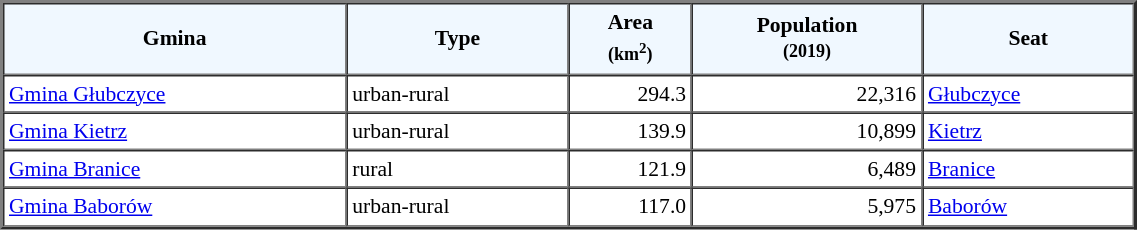<table width="60%" border="2" cellpadding="3" cellspacing="0" style="font-size:90%;line-height:120%;">
<tr bgcolor="F0F8FF">
<td style="text-align:center;"><strong>Gmina</strong></td>
<td style="text-align:center;"><strong>Type</strong></td>
<td style="text-align:center;"><strong>Area<br><small>(km<sup>2</sup>)</small></strong></td>
<td style="text-align:center;"><strong>Population<br><small>(2019)</small></strong></td>
<td style="text-align:center;"><strong>Seat</strong></td>
</tr>
<tr>
<td><a href='#'>Gmina Głubczyce</a></td>
<td>urban-rural</td>
<td style="text-align:right;">294.3</td>
<td style="text-align:right;">22,316</td>
<td><a href='#'>Głubczyce</a></td>
</tr>
<tr>
<td><a href='#'>Gmina Kietrz</a></td>
<td>urban-rural</td>
<td style="text-align:right;">139.9</td>
<td style="text-align:right;">10,899</td>
<td><a href='#'>Kietrz</a></td>
</tr>
<tr>
<td><a href='#'>Gmina Branice</a></td>
<td>rural</td>
<td style="text-align:right;">121.9</td>
<td style="text-align:right;">6,489</td>
<td><a href='#'>Branice</a></td>
</tr>
<tr>
<td><a href='#'>Gmina Baborów</a></td>
<td>urban-rural</td>
<td style="text-align:right;">117.0</td>
<td style="text-align:right;">5,975</td>
<td><a href='#'>Baborów</a></td>
</tr>
<tr>
</tr>
</table>
